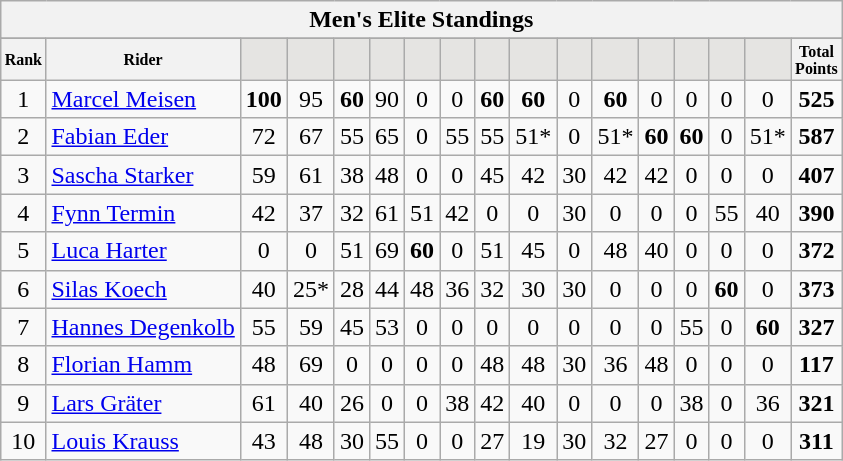<table class="wikitable sortable">
<tr>
<th colspan=27 align="center">Men's Elite Standings</th>
</tr>
<tr>
</tr>
<tr style="font-size:8pt;font-weight:bold">
<th align="center">Rank</th>
<th align="center">Rider</th>
<th class=unsortable style="background:#E5E4E2;"><small></small></th>
<th class=unsortable style="background:#E5E4E2;"><small></small></th>
<th class=unsortable style="background:#E5E4E2;"><small></small></th>
<th class=unsortable style="background:#E5E4E2;"><small></small></th>
<th class=unsortable style="background:#E5E4E2;"><small></small></th>
<th class=unsortable style="background:#E5E4E2;"><small></small></th>
<th class=unsortable style="background:#E5E4E2;"><small></small></th>
<th class=unsortable style="background:#E5E4E2;"><small></small></th>
<th class=unsortable style="background:#E5E4E2;"><small></small></th>
<th class=unsortable style="background:#E5E4E2;"><small></small></th>
<th class=unsortable style="background:#E5E4E2;"><small></small></th>
<th class=unsortable style="background:#E5E4E2;"><small></small></th>
<th class=unsortable style="background:#E5E4E2;"><small></small></th>
<th class=unsortable style="background:#E5E4E2;"><small></small></th>
<th align="center">Total<br>Points</th>
</tr>
<tr>
<td align=center>1</td>
<td> <a href='#'>Marcel Meisen</a></td>
<td align=center><strong>100</strong></td>
<td align=center>95</td>
<td align=center><strong>60</strong></td>
<td align=center>90</td>
<td align=center>0</td>
<td align=center>0</td>
<td align=center><strong>60</strong></td>
<td align=center><strong>60</strong></td>
<td align=center>0</td>
<td align=center><strong>60</strong></td>
<td align=center>0</td>
<td align=center>0</td>
<td align=center>0</td>
<td align=center>0</td>
<td align=center><strong>525</strong></td>
</tr>
<tr>
<td align=center>2</td>
<td> <a href='#'>Fabian Eder</a></td>
<td align=center>72</td>
<td align=center>67</td>
<td align=center>55</td>
<td align=center>65</td>
<td align=center>0</td>
<td align=center>55</td>
<td align=center>55</td>
<td align=center>51*</td>
<td align=center>0</td>
<td align=center>51*</td>
<td align=center><strong>60</strong></td>
<td align=center><strong>60</strong></td>
<td align=center>0</td>
<td align=center>51*</td>
<td align=center><strong>587</strong></td>
</tr>
<tr>
<td align=center>3</td>
<td> <a href='#'>Sascha Starker</a></td>
<td align=center>59</td>
<td align=center>61</td>
<td align=center>38</td>
<td align=center>48</td>
<td align=center>0</td>
<td align=center>0</td>
<td align=center>45</td>
<td align=center>42</td>
<td align=center>30</td>
<td align=center>42</td>
<td align=center>42</td>
<td align=center>0</td>
<td align=center>0</td>
<td align=center>0</td>
<td align=center><strong>407</strong></td>
</tr>
<tr>
<td align=center>4</td>
<td> <a href='#'>Fynn Termin</a></td>
<td align=center>42</td>
<td align=center>37</td>
<td align=center>32</td>
<td align=center>61</td>
<td align=center>51</td>
<td align=center>42</td>
<td align=center>0</td>
<td align=center>0</td>
<td align=center>30</td>
<td align=center>0</td>
<td align=center>0</td>
<td align=center>0</td>
<td align=center>55</td>
<td align=center>40</td>
<td align=center><strong>390</strong></td>
</tr>
<tr>
<td align=center>5</td>
<td> <a href='#'>Luca Harter</a></td>
<td align=center>0</td>
<td align=center>0</td>
<td align=center>51</td>
<td align=center>69</td>
<td align=center><strong>60</strong></td>
<td align=center>0</td>
<td align=center>51</td>
<td align=center>45</td>
<td align=center>0</td>
<td align=center>48</td>
<td align=center>40</td>
<td align=center>0</td>
<td align=center>0</td>
<td align=center>0</td>
<td align=center><strong>372</strong></td>
</tr>
<tr>
<td align=center>6</td>
<td> <a href='#'>Silas Koech</a></td>
<td align=center>40</td>
<td align=center>25*</td>
<td align=center>28</td>
<td align=center>44</td>
<td align=center>48</td>
<td align=center>36</td>
<td align=center>32</td>
<td align=center>30</td>
<td align=center>30</td>
<td align=center>0</td>
<td align=center>0</td>
<td align=center>0</td>
<td align=center><strong>60</strong></td>
<td align=center>0</td>
<td align=center><strong>373</strong></td>
</tr>
<tr>
<td align=center>7</td>
<td> <a href='#'>Hannes Degenkolb</a></td>
<td align=center>55</td>
<td align=center>59</td>
<td align=center>45</td>
<td align=center>53</td>
<td align=center>0</td>
<td align=center>0</td>
<td align=center>0</td>
<td align=center>0</td>
<td align=center>0</td>
<td align=center>0</td>
<td align=center>0</td>
<td align=center>55</td>
<td align=center>0</td>
<td align=center><strong>60</strong></td>
<td align=center><strong>327</strong></td>
</tr>
<tr>
<td align=center>8</td>
<td> <a href='#'>Florian Hamm</a></td>
<td align=center>48</td>
<td align=center>69</td>
<td align=center>0</td>
<td align=center>0</td>
<td align=center>0</td>
<td align=center>0</td>
<td align=center>48</td>
<td align=center>48</td>
<td align=center>30</td>
<td align=center>36</td>
<td align=center>48</td>
<td align=center>0</td>
<td align=center>0</td>
<td align=center>0</td>
<td align=center><strong>117</strong></td>
</tr>
<tr>
<td align=center>9</td>
<td> <a href='#'>Lars Gräter</a></td>
<td align=center>61</td>
<td align=center>40</td>
<td align=center>26</td>
<td align=center>0</td>
<td align=center>0</td>
<td align=center>38</td>
<td align=center>42</td>
<td align=center>40</td>
<td align=center>0</td>
<td align=center>0</td>
<td align=center>0</td>
<td align=center>38</td>
<td align=center>0</td>
<td align=center>36</td>
<td align=center><strong>321</strong></td>
</tr>
<tr>
<td align=center>10</td>
<td> <a href='#'>Louis Krauss</a></td>
<td align=center>43</td>
<td align=center>48</td>
<td align=center>30</td>
<td align=center>55</td>
<td align=center>0</td>
<td align=center>0</td>
<td align=center>27</td>
<td align=center>19</td>
<td align=center>30</td>
<td align=center>32</td>
<td align=center>27</td>
<td align=center>0</td>
<td align=center>0</td>
<td align=center>0</td>
<td align=center><strong>311</strong></td>
</tr>
</table>
